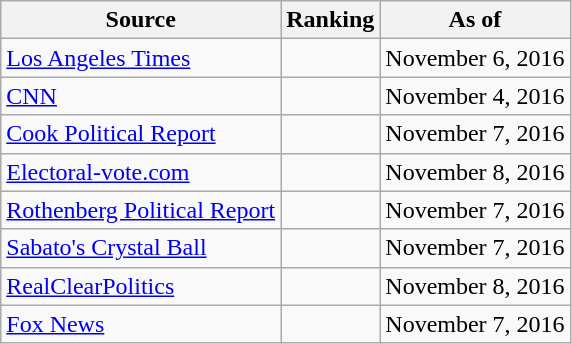<table class="wikitable" style="text-align:center">
<tr>
<th>Source</th>
<th>Ranking</th>
<th>As of</th>
</tr>
<tr>
<td align="left"><a href='#'>Los Angeles Times</a></td>
<td></td>
<td>November 6, 2016</td>
</tr>
<tr>
<td align="left"><a href='#'>CNN</a></td>
<td></td>
<td>November 4, 2016</td>
</tr>
<tr>
<td align="left"><a href='#'>Cook Political Report</a></td>
<td></td>
<td>November 7, 2016</td>
</tr>
<tr>
<td align="left"><a href='#'>Electoral-vote.com</a></td>
<td></td>
<td>November 8, 2016</td>
</tr>
<tr>
<td align=left><a href='#'>Rothenberg Political Report</a></td>
<td></td>
<td>November 7, 2016</td>
</tr>
<tr>
<td align="left"><a href='#'>Sabato's Crystal Ball</a></td>
<td></td>
<td>November 7, 2016</td>
</tr>
<tr>
<td align="left"><a href='#'>RealClearPolitics</a></td>
<td></td>
<td>November 8, 2016</td>
</tr>
<tr>
<td align="left"><a href='#'>Fox News</a></td>
<td></td>
<td>November 7, 2016</td>
</tr>
</table>
